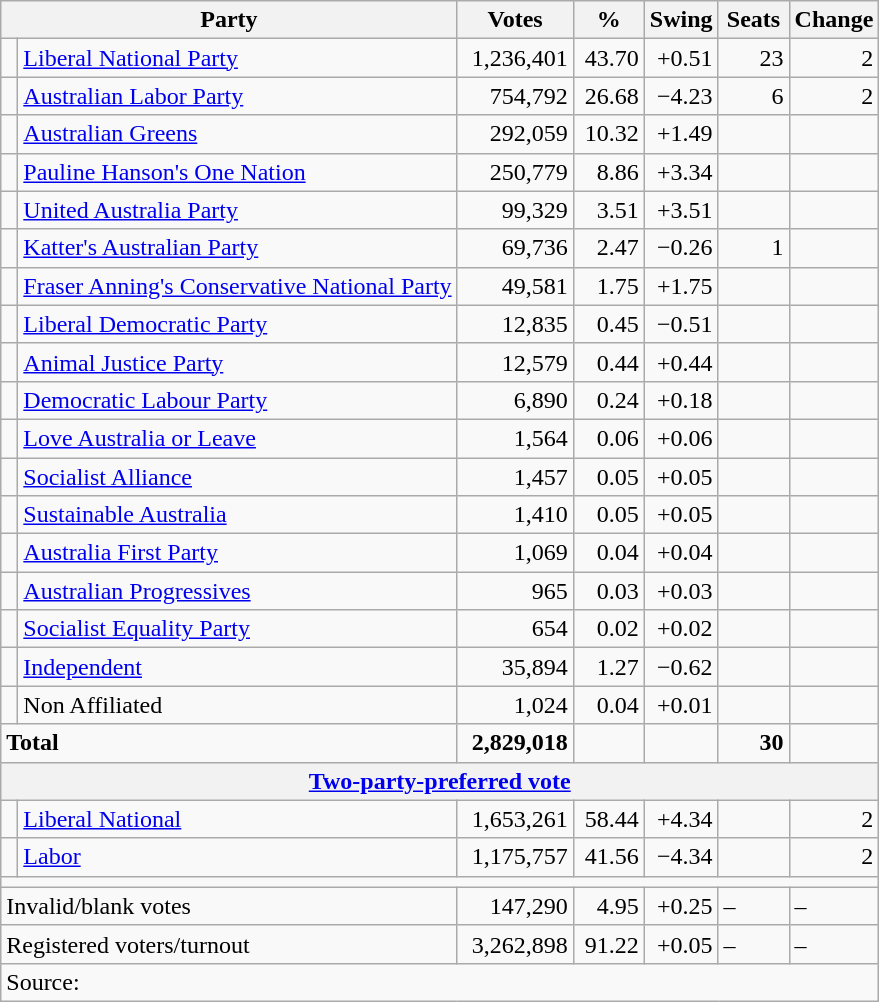<table class="wikitable">
<tr>
<th style="width:200px" colspan=2>Party</th>
<th style="width:70px; text-align:center;">Votes</th>
<th style="width:40px; text-align:center;">%</th>
<th style="width:40px; text-align:center;">Swing</th>
<th style="width:40px; text-align:center;">Seats</th>
<th style="width:40px; text-align:center;">Change</th>
</tr>
<tr>
<td> </td>
<td><a href='#'>Liberal National Party</a></td>
<td align=right>1,236,401</td>
<td align=right>43.70</td>
<td align=right>+0.51</td>
<td align=right>23</td>
<td align=right> 2</td>
</tr>
<tr>
<td> </td>
<td><a href='#'>Australian Labor Party</a></td>
<td align=right>754,792</td>
<td align=right>26.68</td>
<td align=right>−4.23</td>
<td align=right>6</td>
<td align=right> 2</td>
</tr>
<tr>
<td> </td>
<td><a href='#'>Australian Greens</a></td>
<td align=right>292,059</td>
<td align=right>10.32</td>
<td align=right>+1.49</td>
<td align=right></td>
<td align=right></td>
</tr>
<tr>
<td> </td>
<td><a href='#'>Pauline Hanson's One Nation</a></td>
<td align=right>250,779</td>
<td align=right>8.86</td>
<td align=right>+3.34</td>
<td align=right></td>
<td align=right></td>
</tr>
<tr>
<td> </td>
<td><a href='#'>United Australia Party</a></td>
<td align=right>99,329</td>
<td align=right>3.51</td>
<td align=right>+3.51</td>
<td align=right></td>
<td align=right></td>
</tr>
<tr>
<td> </td>
<td><a href='#'>Katter's Australian Party</a></td>
<td align=right>69,736</td>
<td align=right>2.47</td>
<td align=right>−0.26</td>
<td align=right>1</td>
<td align=right></td>
</tr>
<tr>
<td> </td>
<td><a href='#'>Fraser Anning's Conservative National Party</a></td>
<td align=right>49,581</td>
<td align=right>1.75</td>
<td align=right>+1.75</td>
<td align=right></td>
<td align=right></td>
</tr>
<tr>
<td> </td>
<td><a href='#'>Liberal Democratic Party</a></td>
<td align=right>12,835</td>
<td align=right>0.45</td>
<td align=right>−0.51</td>
<td align=right></td>
<td align=right></td>
</tr>
<tr>
<td> </td>
<td><a href='#'>Animal Justice Party</a></td>
<td align=right>12,579</td>
<td align=right>0.44</td>
<td align=right>+0.44</td>
<td align=right></td>
<td align=right></td>
</tr>
<tr>
<td> </td>
<td><a href='#'>Democratic Labour Party</a></td>
<td align=right>6,890</td>
<td align=right>0.24</td>
<td align=right>+0.18</td>
<td align=right></td>
<td align=right></td>
</tr>
<tr>
<td> </td>
<td><a href='#'>Love Australia or Leave</a></td>
<td align=right>1,564</td>
<td align=right>0.06</td>
<td align=right>+0.06</td>
<td align=right></td>
<td align=right></td>
</tr>
<tr>
<td> </td>
<td><a href='#'>Socialist Alliance</a></td>
<td align=right>1,457</td>
<td align=right>0.05</td>
<td align=right>+0.05</td>
<td align=right></td>
<td align=right></td>
</tr>
<tr>
<td> </td>
<td><a href='#'>Sustainable Australia</a></td>
<td align=right>1,410</td>
<td align=right>0.05</td>
<td align=right>+0.05</td>
<td align=right></td>
<td align=right></td>
</tr>
<tr>
<td> </td>
<td><a href='#'>Australia First Party</a></td>
<td align=right>1,069</td>
<td align=right>0.04</td>
<td align=right>+0.04</td>
<td align=right></td>
<td align=right></td>
</tr>
<tr>
<td> </td>
<td><a href='#'>Australian Progressives</a></td>
<td align=right>965</td>
<td align=right>0.03</td>
<td align=right>+0.03</td>
<td align=right></td>
<td align=right></td>
</tr>
<tr>
<td> </td>
<td><a href='#'>Socialist Equality Party</a></td>
<td align=right>654</td>
<td align=right>0.02</td>
<td align=right>+0.02</td>
<td align=right></td>
<td align=right></td>
</tr>
<tr>
<td> </td>
<td><a href='#'>Independent</a></td>
<td align=right>35,894</td>
<td align=right>1.27</td>
<td align=right>−0.62</td>
<td align=right></td>
<td align=right></td>
</tr>
<tr>
<td> </td>
<td>Non Affiliated</td>
<td align=right>1,024</td>
<td align=right>0.04</td>
<td align=right>+0.01</td>
<td align=right></td>
<td align=right></td>
</tr>
<tr>
<td align=left colspan=2><strong>Total</strong></td>
<td align=right><strong>2,829,018</strong></td>
<td align=right></td>
<td align=right></td>
<td align=right><strong>30</strong></td>
<td align=right></td>
</tr>
<tr>
<th colspan="7"><a href='#'>Two-party-preferred vote</a></th>
</tr>
<tr>
<td> </td>
<td style="text-align:left;"><a href='#'>Liberal National</a></td>
<td align=right>1,653,261</td>
<td align=right>58.44</td>
<td align=right>+4.34</td>
<td align=right></td>
<td align=right> 2</td>
</tr>
<tr>
<td> </td>
<td style="text-align:left;"><a href='#'>Labor</a></td>
<td align=right>1,175,757</td>
<td align=right>41.56</td>
<td align=right>−4.34</td>
<td align=right></td>
<td align=right> 2</td>
</tr>
<tr>
<td colspan="7"></td>
</tr>
<tr>
<td align=left colspan=2>Invalid/blank votes</td>
<td align=right>147,290</td>
<td align=right>4.95</td>
<td align=right>+0.25</td>
<td>–</td>
<td>–</td>
</tr>
<tr>
<td align=left colspan=2>Registered voters/turnout</td>
<td align=right>3,262,898</td>
<td align=right>91.22</td>
<td align=right>+0.05</td>
<td>–</td>
<td>–</td>
</tr>
<tr>
<td align=left colspan=7>Source: </td>
</tr>
</table>
